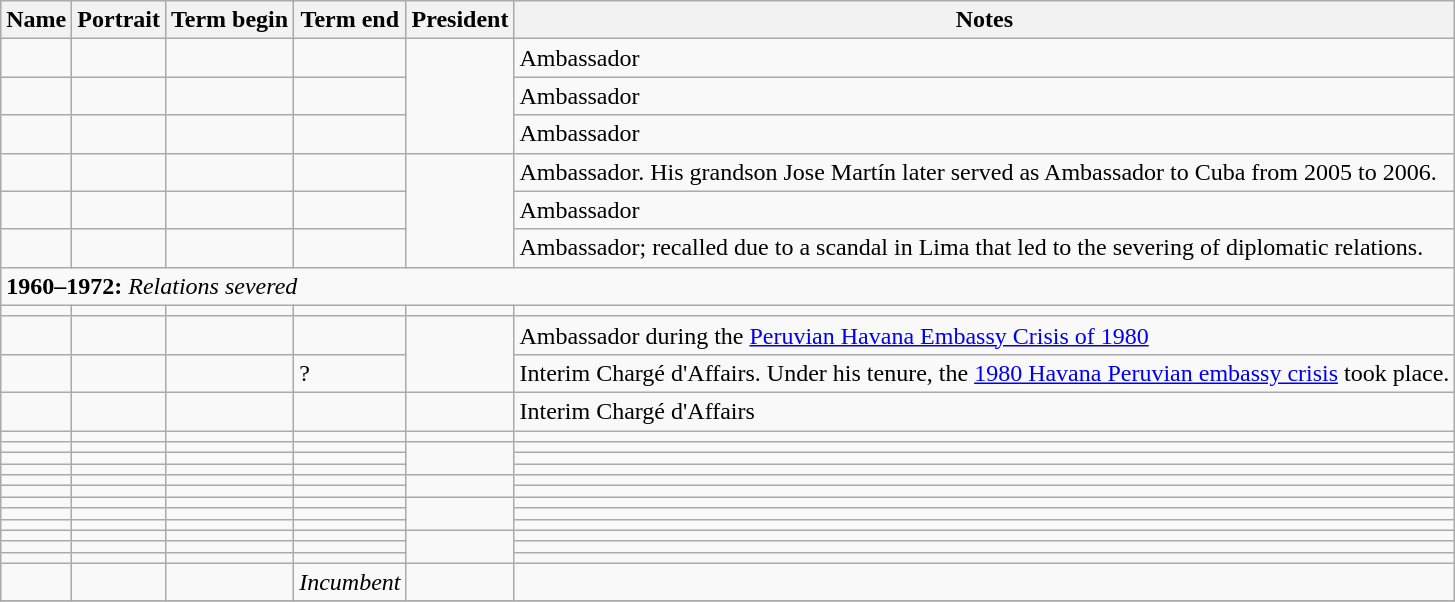<table class="wikitable sortable"  text-align:center;">
<tr>
<th>Name</th>
<th class="unsortable">Portrait</th>
<th>Term begin</th>
<th>Term end</th>
<th>President</th>
<th class="unsortable">Notes</th>
</tr>
<tr>
<td></td>
<td></td>
<td></td>
<td></td>
<td rowspan=3></td>
<td>Ambassador</td>
</tr>
<tr>
<td></td>
<td></td>
<td></td>
<td></td>
<td>Ambassador</td>
</tr>
<tr>
<td></td>
<td></td>
<td></td>
<td></td>
<td>Ambassador</td>
</tr>
<tr>
<td></td>
<td></td>
<td></td>
<td></td>
<td rowspan=3></td>
<td>Ambassador. His grandson Jose Martín later served as Ambassador to Cuba from 2005 to 2006.</td>
</tr>
<tr>
<td></td>
<td></td>
<td></td>
<td></td>
<td>Ambassador</td>
</tr>
<tr>
<td></td>
<td></td>
<td></td>
<td></td>
<td>Ambassador; recalled due to a scandal in Lima that led to the severing of diplomatic relations.</td>
</tr>
<tr>
<td colspan=6><div><strong>1960–1972:</strong> <em>Relations severed</em></div></td>
</tr>
<tr>
<td></td>
<td></td>
<td></td>
<td></td>
<td></td>
<td></td>
</tr>
<tr>
<td></td>
<td></td>
<td></td>
<td></td>
<td rowspan=2></td>
<td>Ambassador during the <a href='#'>Peruvian Havana Embassy Crisis of 1980</a></td>
</tr>
<tr>
<td></td>
<td></td>
<td></td>
<td>?</td>
<td>Interim Chargé d'Affairs. Under his tenure, the <a href='#'>1980 Havana Peruvian embassy crisis</a> took place.</td>
</tr>
<tr>
<td></td>
<td></td>
<td></td>
<td></td>
<td></td>
<td>Interim Chargé d'Affairs</td>
</tr>
<tr>
<td></td>
<td></td>
<td></td>
<td></td>
<td></td>
<td></td>
</tr>
<tr>
<td></td>
<td></td>
<td></td>
<td></td>
<td rowspan=3></td>
<td></td>
</tr>
<tr>
<td></td>
<td></td>
<td></td>
<td></td>
<td></td>
</tr>
<tr>
<td></td>
<td></td>
<td></td>
<td></td>
<td></td>
</tr>
<tr>
<td></td>
<td></td>
<td></td>
<td></td>
<td rowspan=2></td>
<td></td>
</tr>
<tr>
<td></td>
<td></td>
<td></td>
<td></td>
<td></td>
</tr>
<tr>
<td></td>
<td></td>
<td></td>
<td></td>
<td rowspan=3></td>
<td></td>
</tr>
<tr>
<td></td>
<td></td>
<td></td>
<td></td>
<td></td>
</tr>
<tr>
<td></td>
<td></td>
<td></td>
<td></td>
<td></td>
</tr>
<tr>
<td></td>
<td></td>
<td></td>
<td></td>
<td rowspan=3></td>
<td></td>
</tr>
<tr>
<td></td>
<td></td>
<td></td>
<td></td>
<td></td>
</tr>
<tr>
<td></td>
<td></td>
<td></td>
<td></td>
<td></td>
</tr>
<tr>
<td></td>
<td></td>
<td></td>
<td><em>Incumbent</em></td>
<td></td>
<td></td>
</tr>
<tr>
</tr>
</table>
